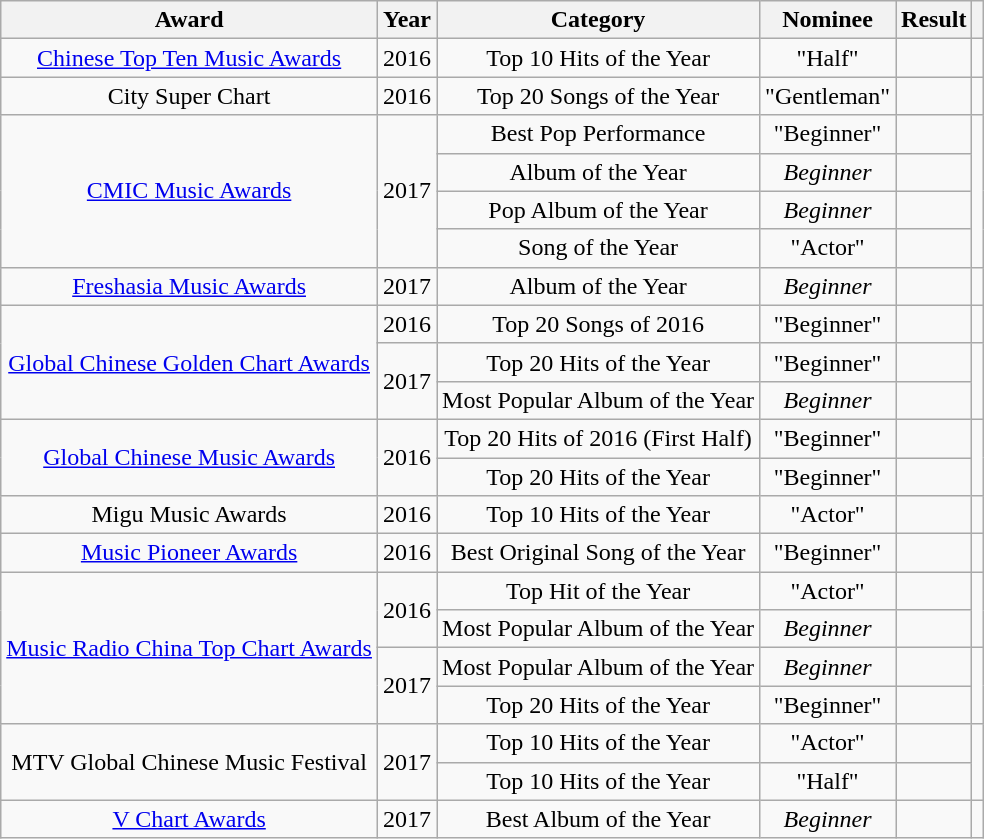<table class="wikitable sortable plainrowheaders" style="text-align:center;">
<tr>
<th scope="col">Award</th>
<th scope="col">Year</th>
<th scope="col">Category</th>
<th scope="col">Nominee</th>
<th scope="col">Result</th>
<th class="unsortable"></th>
</tr>
<tr>
<td><a href='#'>Chinese Top Ten Music Awards</a></td>
<td>2016</td>
<td>Top 10 Hits of the Year</td>
<td>"Half"</td>
<td></td>
<td></td>
</tr>
<tr>
<td>City Super Chart</td>
<td>2016</td>
<td>Top 20 Songs of the Year</td>
<td>"Gentleman"</td>
<td></td>
<td></td>
</tr>
<tr>
<td rowspan="4"><a href='#'>CMIC Music Awards</a></td>
<td rowspan="4">2017</td>
<td>Best Pop Performance</td>
<td>"Beginner"</td>
<td></td>
<td rowspan="4"></td>
</tr>
<tr>
<td>Album of the Year</td>
<td><em>Beginner</em></td>
<td></td>
</tr>
<tr>
<td>Pop Album of the Year</td>
<td><em>Beginner</em></td>
<td></td>
</tr>
<tr>
<td>Song of the Year</td>
<td>"Actor"</td>
<td></td>
</tr>
<tr>
<td><a href='#'>Freshasia Music Awards</a></td>
<td>2017</td>
<td>Album of the Year</td>
<td><em>Beginner</em></td>
<td></td>
<td></td>
</tr>
<tr>
<td rowspan="3"><a href='#'>Global Chinese Golden Chart Awards</a></td>
<td>2016</td>
<td>Top 20 Songs of 2016</td>
<td>"Beginner"</td>
<td></td>
<td></td>
</tr>
<tr>
<td rowspan="2">2017</td>
<td>Top 20 Hits of the Year</td>
<td>"Beginner"</td>
<td></td>
<td rowspan="2"></td>
</tr>
<tr>
<td>Most Popular Album of the Year</td>
<td><em>Beginner</em></td>
<td></td>
</tr>
<tr>
<td rowspan="2"><a href='#'>Global Chinese Music Awards</a></td>
<td rowspan="2">2016</td>
<td>Top 20 Hits of 2016 (First Half)</td>
<td>"Beginner"</td>
<td></td>
<td rowspan="2"></td>
</tr>
<tr>
<td>Top 20 Hits of the Year</td>
<td>"Beginner"</td>
<td></td>
</tr>
<tr>
<td>Migu Music Awards</td>
<td>2016</td>
<td>Top 10 Hits of the Year</td>
<td>"Actor"</td>
<td></td>
<td></td>
</tr>
<tr>
<td><a href='#'>Music Pioneer Awards</a></td>
<td>2016</td>
<td>Best Original Song of the Year</td>
<td>"Beginner"</td>
<td></td>
<td></td>
</tr>
<tr>
<td rowspan="4"><a href='#'>Music Radio China Top Chart Awards</a></td>
<td rowspan="2">2016</td>
<td>Top Hit of the Year</td>
<td>"Actor"</td>
<td></td>
<td rowspan="2"></td>
</tr>
<tr>
<td>Most Popular Album of the Year</td>
<td><em>Beginner</em></td>
<td></td>
</tr>
<tr>
<td rowspan="2">2017</td>
<td>Most Popular Album of the Year</td>
<td><em>Beginner</em></td>
<td></td>
<td rowspan="2"></td>
</tr>
<tr>
<td>Top 20 Hits of the Year</td>
<td>"Beginner"</td>
<td></td>
</tr>
<tr>
<td rowspan="2">MTV Global Chinese Music Festival</td>
<td rowspan="2">2017</td>
<td>Top 10 Hits of the Year</td>
<td>"Actor"</td>
<td></td>
<td rowspan="2"></td>
</tr>
<tr>
<td>Top 10 Hits of the Year</td>
<td>"Half"</td>
<td></td>
</tr>
<tr>
<td><a href='#'>V Chart Awards</a></td>
<td>2017</td>
<td>Best Album of the Year</td>
<td><em>Beginner</em></td>
<td></td>
<td></td>
</tr>
</table>
